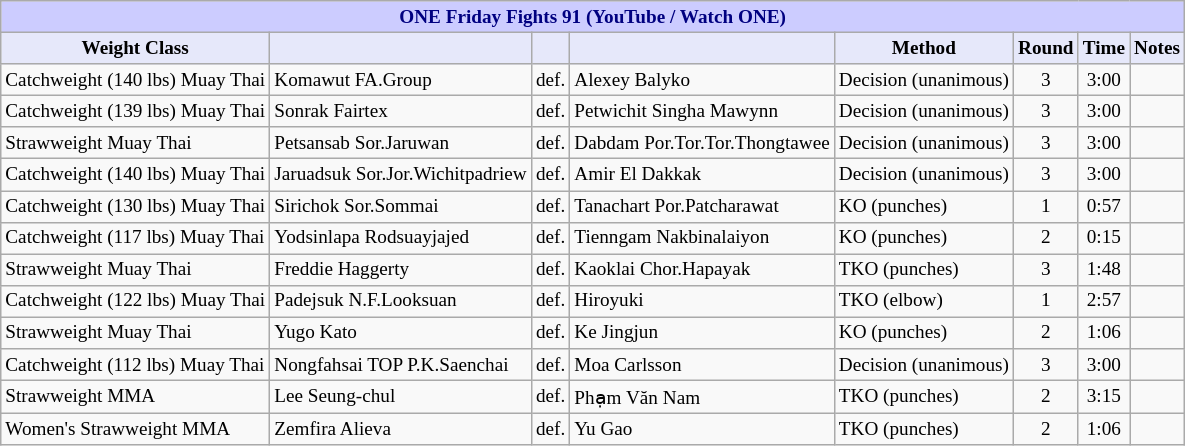<table class="wikitable" style="font-size: 80%;">
<tr>
<th colspan="8" style="background-color: #ccf; color: #000080; text-align: center;"><strong>ONE Friday Fights 91 (YouTube / Watch ONE)</strong></th>
</tr>
<tr>
<th colspan="1" style="background-color: #E6E8FA; color: #000000; text-align: center;">Weight Class</th>
<th colspan="1" style="background-color: #E6E8FA; color: #000000; text-align: center;"></th>
<th colspan="1" style="background-color: #E6E8FA; color: #000000; text-align: center;"></th>
<th colspan="1" style="background-color: #E6E8FA; color: #000000; text-align: center;"></th>
<th colspan="1" style="background-color: #E6E8FA; color: #000000; text-align: center;">Method</th>
<th colspan="1" style="background-color: #E6E8FA; color: #000000; text-align: center;">Round</th>
<th colspan="1" style="background-color: #E6E8FA; color: #000000; text-align: center;">Time</th>
<th colspan="1" style="background-color: #E6E8FA; color: #000000; text-align: center;">Notes</th>
</tr>
<tr>
<td>Catchweight (140 lbs) Muay Thai</td>
<td> Komawut FA.Group</td>
<td>def.</td>
<td> Alexey Balyko</td>
<td>Decision (unanimous)</td>
<td align=center>3</td>
<td align=center>3:00</td>
<td></td>
</tr>
<tr>
<td>Catchweight (139 lbs) Muay Thai</td>
<td> Sonrak Fairtex</td>
<td>def.</td>
<td> Petwichit Singha Mawynn</td>
<td>Decision (unanimous)</td>
<td align=center>3</td>
<td align=center>3:00</td>
<td></td>
</tr>
<tr>
<td>Strawweight Muay Thai</td>
<td> Petsansab Sor.Jaruwan</td>
<td>def.</td>
<td> Dabdam Por.Tor.Tor.Thongtawee</td>
<td>Decision (unanimous)</td>
<td align=center>3</td>
<td align=center>3:00</td>
<td></td>
</tr>
<tr>
<td>Catchweight (140 lbs) Muay Thai</td>
<td> Jaruadsuk Sor.Jor.Wichitpadriew</td>
<td>def.</td>
<td> Amir El Dakkak</td>
<td>Decision (unanimous)</td>
<td align=center>3</td>
<td align=center>3:00</td>
<td></td>
</tr>
<tr>
<td>Catchweight (130 lbs) Muay Thai</td>
<td> Sirichok Sor.Sommai</td>
<td>def.</td>
<td> Tanachart Por.Patcharawat</td>
<td>KO (punches)</td>
<td align=center>1</td>
<td align=center>0:57</td>
<td></td>
</tr>
<tr>
<td>Catchweight (117 lbs) Muay Thai</td>
<td> Yodsinlapa Rodsuayjajed</td>
<td>def.</td>
<td> Tienngam Nakbinalaiyon</td>
<td>KO (punches)</td>
<td align=center>2</td>
<td align=center>0:15</td>
<td></td>
</tr>
<tr>
<td>Strawweight Muay Thai</td>
<td> Freddie Haggerty</td>
<td>def.</td>
<td> Kaoklai Chor.Hapayak</td>
<td>TKO (punches)</td>
<td align=center>3</td>
<td align=center>1:48</td>
<td></td>
</tr>
<tr>
<td>Catchweight (122 lbs) Muay Thai</td>
<td> Padejsuk N.F.Looksuan</td>
<td>def.</td>
<td> Hiroyuki</td>
<td>TKO (elbow)</td>
<td align=center>1</td>
<td align=center>2:57</td>
<td></td>
</tr>
<tr>
<td>Strawweight Muay Thai</td>
<td> Yugo Kato</td>
<td>def.</td>
<td> Ke Jingjun</td>
<td>KO (punches)</td>
<td align=center>2</td>
<td align=center>1:06</td>
<td></td>
</tr>
<tr>
<td>Catchweight (112 lbs) Muay Thai</td>
<td> Nongfahsai TOP P.K.Saenchai</td>
<td>def.</td>
<td> Moa Carlsson</td>
<td>Decision (unanimous)</td>
<td align=center>3</td>
<td align=center>3:00</td>
<td></td>
</tr>
<tr>
<td>Strawweight MMA</td>
<td> Lee Seung-chul</td>
<td>def.</td>
<td> Phạm Văn Nam</td>
<td>TKO (punches)</td>
<td align=center>2</td>
<td align=center>3:15</td>
<td></td>
</tr>
<tr>
<td>Women's Strawweight MMA</td>
<td> Zemfira Alieva</td>
<td>def.</td>
<td> Yu Gao</td>
<td>TKO (punches)</td>
<td align=center>2</td>
<td align=center>1:06</td>
<td></td>
</tr>
</table>
